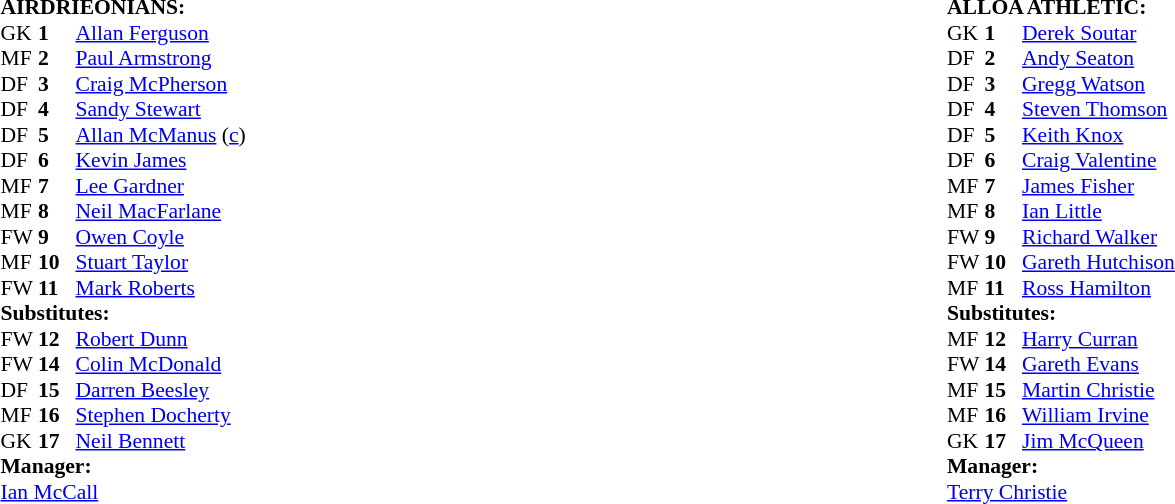<table width="100%">
<tr>
<td valign="top" width="50%"><br><table style="font-size: 90%" cellspacing="0" cellpadding="0">
<tr>
<td colspan="4"><strong>AIRDRIEONIANS:</strong></td>
</tr>
<tr>
<th width="25"></th>
<th width="25"></th>
</tr>
<tr>
<td>GK</td>
<td><strong>1</strong></td>
<td> <a href='#'>Allan Ferguson</a></td>
</tr>
<tr>
<td>MF</td>
<td><strong>2</strong></td>
<td> <a href='#'>Paul Armstrong</a></td>
</tr>
<tr>
<td>DF</td>
<td><strong>3</strong></td>
<td> <a href='#'>Craig McPherson</a></td>
</tr>
<tr>
<td>DF</td>
<td><strong>4</strong></td>
<td> <a href='#'>Sandy Stewart</a></td>
</tr>
<tr>
<td>DF</td>
<td><strong>5</strong></td>
<td> <a href='#'>Allan McManus</a> (<a href='#'>c</a>)</td>
</tr>
<tr>
<td>DF</td>
<td><strong>6</strong></td>
<td> <a href='#'>Kevin James</a></td>
</tr>
<tr>
<td>MF</td>
<td><strong>7</strong></td>
<td> <a href='#'>Lee Gardner</a></td>
<td></td>
</tr>
<tr>
<td>MF</td>
<td><strong>8</strong></td>
<td> <a href='#'>Neil MacFarlane</a></td>
</tr>
<tr>
<td>FW</td>
<td><strong>9</strong></td>
<td> <a href='#'>Owen Coyle</a></td>
</tr>
<tr>
<td>MF</td>
<td><strong>10</strong></td>
<td> <a href='#'>Stuart Taylor</a></td>
</tr>
<tr>
<td>FW</td>
<td><strong>11</strong></td>
<td> <a href='#'>Mark Roberts</a></td>
</tr>
<tr>
<td colspan=4><strong>Substitutes:</strong></td>
</tr>
<tr>
<td>FW</td>
<td><strong>12</strong></td>
<td> <a href='#'>Robert Dunn</a></td>
<td></td>
</tr>
<tr>
<td>FW</td>
<td><strong>14</strong></td>
<td> <a href='#'>Colin McDonald</a></td>
</tr>
<tr>
<td>DF</td>
<td><strong>15</strong></td>
<td> <a href='#'>Darren Beesley</a></td>
</tr>
<tr>
<td>MF</td>
<td><strong>16</strong></td>
<td> <a href='#'>Stephen Docherty</a></td>
</tr>
<tr>
<td>GK</td>
<td><strong>17</strong></td>
<td> <a href='#'>Neil Bennett</a></td>
</tr>
<tr>
<td colspan=4><strong>Manager:</strong></td>
</tr>
<tr>
<td colspan="4"> <a href='#'>Ian McCall</a></td>
</tr>
</table>
</td>
<td valign="top" width="50%"><br><table style="font-size: 90%" cellspacing="0" cellpadding="0">
<tr>
<td colspan="4"><strong>ALLOA ATHLETIC:</strong></td>
</tr>
<tr>
<th width="25"></th>
<th width="25"></th>
</tr>
<tr>
<td>GK</td>
<td><strong>1</strong></td>
<td> <a href='#'>Derek Soutar</a></td>
</tr>
<tr>
<td>DF</td>
<td><strong>2</strong></td>
<td> <a href='#'>Andy Seaton</a></td>
</tr>
<tr>
<td>DF</td>
<td><strong>3</strong></td>
<td> <a href='#'>Gregg Watson</a></td>
</tr>
<tr>
<td>DF</td>
<td><strong>4</strong></td>
<td> <a href='#'>Steven Thomson</a></td>
</tr>
<tr>
<td>DF</td>
<td><strong>5</strong></td>
<td> <a href='#'>Keith Knox</a></td>
<td></td>
</tr>
<tr>
<td>DF</td>
<td><strong>6</strong></td>
<td> <a href='#'>Craig Valentine</a></td>
</tr>
<tr>
<td>MF</td>
<td><strong>7</strong></td>
<td> <a href='#'>James Fisher</a></td>
<td></td>
</tr>
<tr>
<td>MF</td>
<td><strong>8</strong></td>
<td> <a href='#'>Ian Little</a></td>
</tr>
<tr>
<td>FW</td>
<td><strong>9</strong></td>
<td> <a href='#'>Richard Walker</a></td>
<td></td>
</tr>
<tr>
<td>FW</td>
<td><strong>10</strong></td>
<td> <a href='#'>Gareth Hutchison</a></td>
</tr>
<tr>
<td>MF</td>
<td><strong>11</strong></td>
<td> <a href='#'>Ross Hamilton</a></td>
</tr>
<tr>
<td colspan=4><strong>Substitutes:</strong></td>
</tr>
<tr>
<td>MF</td>
<td><strong>12</strong></td>
<td> <a href='#'>Harry Curran</a></td>
<td></td>
</tr>
<tr>
<td>FW</td>
<td><strong>14</strong></td>
<td> <a href='#'>Gareth Evans</a></td>
<td></td>
</tr>
<tr>
<td>MF</td>
<td><strong>15</strong></td>
<td> <a href='#'>Martin Christie</a></td>
<td></td>
</tr>
<tr>
<td>MF</td>
<td><strong>16</strong></td>
<td> <a href='#'>William Irvine</a></td>
</tr>
<tr>
<td>GK</td>
<td><strong>17</strong></td>
<td> <a href='#'>Jim McQueen</a></td>
</tr>
<tr>
<td colspan=4><strong>Manager:</strong></td>
</tr>
<tr>
<td colspan="4"> <a href='#'>Terry Christie</a></td>
</tr>
</table>
</td>
</tr>
</table>
